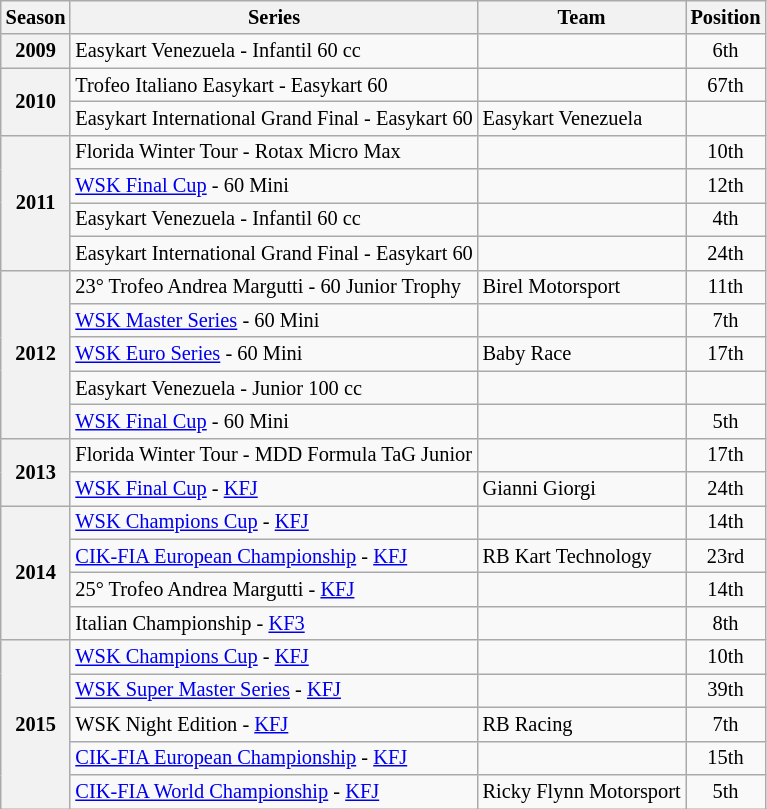<table class="wikitable" style="font-size: 85%; text-align:center">
<tr>
<th>Season</th>
<th>Series</th>
<th>Team</th>
<th>Position</th>
</tr>
<tr>
<th>2009</th>
<td align="left">Easykart Venezuela - Infantil 60 cc</td>
<td align="left"></td>
<td>6th</td>
</tr>
<tr>
<th rowspan="2">2010</th>
<td align="left">Trofeo Italiano Easykart - Easykart 60</td>
<td align="left"></td>
<td>67th</td>
</tr>
<tr>
<td align="left">Easykart International Grand Final - Easykart 60</td>
<td align="left">Easykart Venezuela</td>
<td></td>
</tr>
<tr>
<th rowspan="4">2011</th>
<td align="left">Florida Winter Tour - Rotax Micro Max</td>
<td align="left"></td>
<td>10th</td>
</tr>
<tr>
<td align="left"><a href='#'>WSK Final Cup</a> - 60 Mini</td>
<td align="left"></td>
<td>12th</td>
</tr>
<tr>
<td align="left">Easykart Venezuela - Infantil 60 cc</td>
<td align="left"></td>
<td>4th</td>
</tr>
<tr>
<td align="left">Easykart International Grand Final - Easykart 60</td>
<td align="left"></td>
<td>24th</td>
</tr>
<tr>
<th rowspan="5">2012</th>
<td align="left">23° Trofeo Andrea Margutti - 60 Junior Trophy</td>
<td align="left">Birel Motorsport</td>
<td>11th</td>
</tr>
<tr>
<td align="left"><a href='#'>WSK Master Series</a> - 60 Mini</td>
<td align="left"></td>
<td>7th</td>
</tr>
<tr>
<td align="left"><a href='#'>WSK Euro Series</a> - 60 Mini</td>
<td align="left">Baby Race</td>
<td>17th</td>
</tr>
<tr>
<td align="left">Easykart Venezuela - Junior 100 cc</td>
<td align="left"></td>
<td></td>
</tr>
<tr>
<td align="left"><a href='#'>WSK Final Cup</a> - 60 Mini</td>
<td align="left"></td>
<td>5th</td>
</tr>
<tr>
<th rowspan="2">2013</th>
<td align="left">Florida Winter Tour - MDD Formula TaG Junior</td>
<td align="left"></td>
<td>17th</td>
</tr>
<tr>
<td align="left"><a href='#'>WSK Final Cup</a> - <a href='#'>KFJ</a></td>
<td align="left">Gianni Giorgi</td>
<td>24th</td>
</tr>
<tr>
<th rowspan="4">2014</th>
<td align="left"><a href='#'>WSK Champions Cup</a> - <a href='#'>KFJ</a></td>
<td align="left"></td>
<td>14th</td>
</tr>
<tr>
<td align="left"><a href='#'>CIK-FIA European Championship</a> - <a href='#'>KFJ</a></td>
<td align="left">RB Kart Technology</td>
<td>23rd</td>
</tr>
<tr>
<td align="left">25° Trofeo Andrea Margutti - <a href='#'>KFJ</a></td>
<td align="left"></td>
<td>14th</td>
</tr>
<tr>
<td align="left">Italian Championship - <a href='#'>KF3</a></td>
<td align="left"></td>
<td>8th</td>
</tr>
<tr>
<th rowspan="5">2015</th>
<td align="left"><a href='#'>WSK Champions Cup</a> - <a href='#'>KFJ</a></td>
<td align="left"></td>
<td>10th</td>
</tr>
<tr>
<td align="left"><a href='#'>WSK Super Master Series</a> - <a href='#'>KFJ</a></td>
<td align="left"></td>
<td>39th</td>
</tr>
<tr>
<td align="left">WSK Night Edition - <a href='#'>KFJ</a></td>
<td align="left">RB Racing</td>
<td>7th</td>
</tr>
<tr>
<td align="left"><a href='#'>CIK-FIA European Championship</a> - <a href='#'>KFJ</a></td>
<td align="left"></td>
<td>15th</td>
</tr>
<tr>
<td align="left"><a href='#'>CIK-FIA World Championship</a> - <a href='#'>KFJ</a></td>
<td align="left">Ricky Flynn Motorsport</td>
<td>5th</td>
</tr>
</table>
